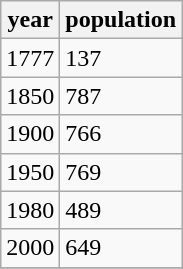<table class="wikitable">
<tr>
<th>year</th>
<th>population</th>
</tr>
<tr>
<td>1777</td>
<td>137</td>
</tr>
<tr>
<td>1850</td>
<td>787</td>
</tr>
<tr>
<td>1900</td>
<td>766</td>
</tr>
<tr>
<td>1950</td>
<td>769</td>
</tr>
<tr>
<td>1980</td>
<td>489</td>
</tr>
<tr>
<td>2000</td>
<td>649</td>
</tr>
<tr>
</tr>
</table>
